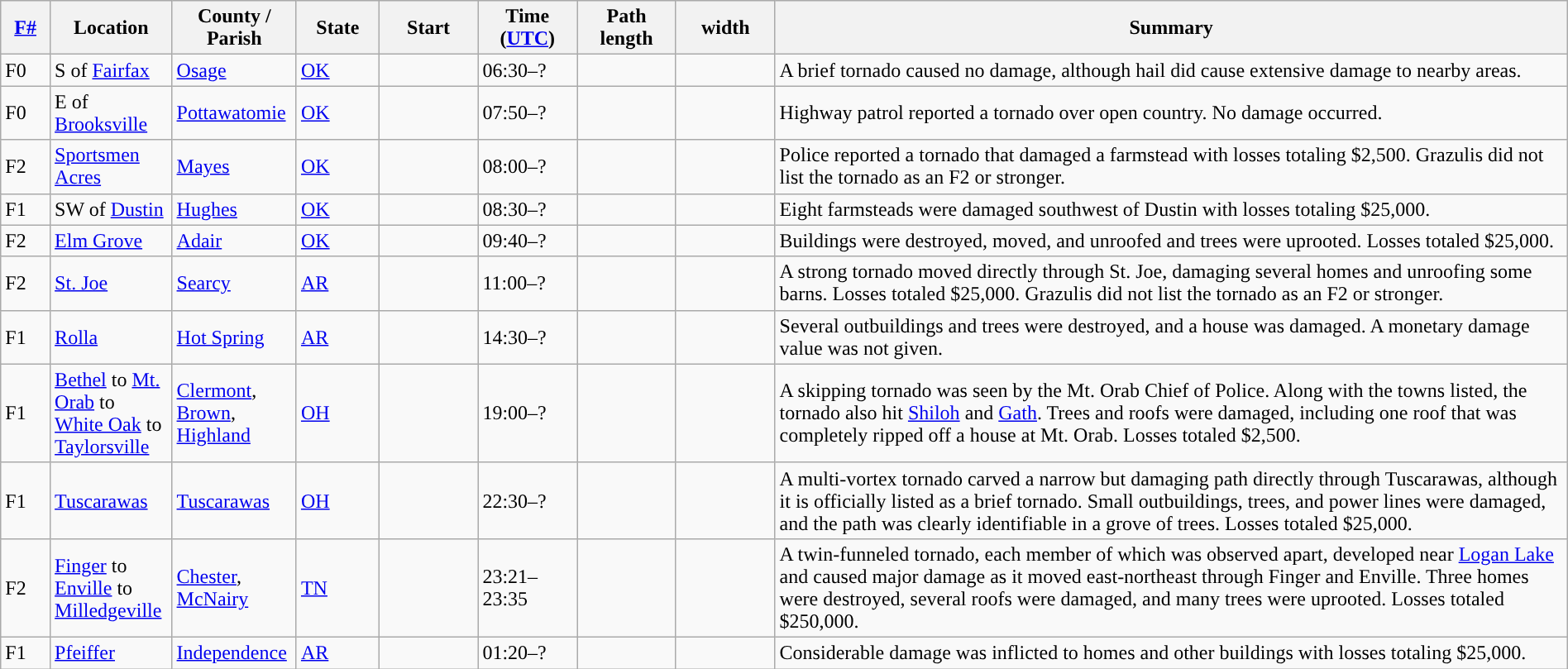<table class="wikitable sortable" style="width:100%;">
<tr>
<th scope="col"  style="width:3%; text-align:center;"><a href='#'>F#</a></th>
<th scope="col"  style="width:7%; text-align:center;" class="unsortable">Location</th>
<th scope="col"  style="width:6%; text-align:center;" class="unsortable">County / Parish</th>
<th scope="col"  style="width:5%; text-align:center;">State</th>
<th scope="col"  style="width:6%; text-align:center;">Start<br></th>
<th scope="col"  style="width:6%; text-align:center;">Time (<a href='#'>UTC</a>)</th>
<th scope="col"  style="width:6%; text-align:center;">Path length</th>
<th scope="col"  style="width:6%; text-align:center;"> width</th>
<th scope="col" class="unsortable" style="width:48%; text-align:center;">Summary</th>
</tr>
<tr>
<td>F0</td>
<td>S of <a href='#'>Fairfax</a></td>
<td><a href='#'>Osage</a></td>
<td><a href='#'>OK</a></td>
<td></td>
<td>06:30–?</td>
<td></td>
<td></td>
<td>A brief tornado caused no damage, although  hail did cause extensive damage to nearby areas.</td>
</tr>
<tr>
<td>F0</td>
<td>E of <a href='#'>Brooksville</a></td>
<td><a href='#'>Pottawatomie</a></td>
<td><a href='#'>OK</a></td>
<td></td>
<td>07:50–?</td>
<td></td>
<td></td>
<td>Highway patrol reported a tornado over open country. No damage occurred.</td>
</tr>
<tr>
<td>F2</td>
<td><a href='#'>Sportsmen Acres</a></td>
<td><a href='#'>Mayes</a></td>
<td><a href='#'>OK</a></td>
<td></td>
<td>08:00–?</td>
<td></td>
<td></td>
<td>Police reported a tornado that damaged a farmstead with losses totaling $2,500. Grazulis did not list the tornado as an F2 or stronger.</td>
</tr>
<tr>
<td>F1</td>
<td>SW of <a href='#'>Dustin</a></td>
<td><a href='#'>Hughes</a></td>
<td><a href='#'>OK</a></td>
<td></td>
<td>08:30–?</td>
<td></td>
<td></td>
<td>Eight farmsteads were damaged southwest of Dustin with losses totaling $25,000.</td>
</tr>
<tr>
<td>F2</td>
<td><a href='#'>Elm Grove</a></td>
<td><a href='#'>Adair</a></td>
<td><a href='#'>OK</a></td>
<td></td>
<td>09:40–?</td>
<td></td>
<td></td>
<td>Buildings were destroyed, moved, and unroofed and trees were uprooted. Losses totaled $25,000.</td>
</tr>
<tr>
<td>F2</td>
<td><a href='#'>St. Joe</a></td>
<td><a href='#'>Searcy</a></td>
<td><a href='#'>AR</a></td>
<td></td>
<td>11:00–?</td>
<td></td>
<td></td>
<td>A strong tornado moved directly through St. Joe, damaging several homes and unroofing some barns. Losses totaled $25,000. Grazulis did not list the tornado as an F2 or stronger.</td>
</tr>
<tr>
<td>F1</td>
<td><a href='#'>Rolla</a></td>
<td><a href='#'>Hot Spring</a></td>
<td><a href='#'>AR</a></td>
<td></td>
<td>14:30–?</td>
<td></td>
<td></td>
<td>Several outbuildings and trees were destroyed, and a house was damaged. A monetary damage value was not given.</td>
</tr>
<tr>
<td>F1</td>
<td><a href='#'>Bethel</a> to <a href='#'>Mt. Orab</a> to <a href='#'>White Oak</a> to <a href='#'>Taylorsville</a></td>
<td><a href='#'>Clermont</a>, <a href='#'>Brown</a>, <a href='#'>Highland</a></td>
<td><a href='#'>OH</a></td>
<td></td>
<td>19:00–?</td>
<td></td>
<td></td>
<td>A skipping tornado was seen by the Mt. Orab Chief of Police. Along with the towns listed, the tornado also hit <a href='#'>Shiloh</a> and <a href='#'>Gath</a>. Trees and roofs were damaged, including one roof that was completely ripped off a house at Mt. Orab. Losses totaled $2,500.</td>
</tr>
<tr>
<td>F1</td>
<td><a href='#'>Tuscarawas</a></td>
<td><a href='#'>Tuscarawas</a></td>
<td><a href='#'>OH</a></td>
<td></td>
<td>22:30–?</td>
<td></td>
<td></td>
<td>A multi-vortex tornado carved a narrow but damaging  path directly through Tuscarawas, although it is officially listed as a brief tornado. Small outbuildings, trees, and power lines were damaged, and the path was clearly identifiable in a grove of trees. Losses totaled $25,000.</td>
</tr>
<tr>
<td>F2</td>
<td><a href='#'>Finger</a> to <a href='#'>Enville</a> to <a href='#'>Milledgeville</a></td>
<td><a href='#'>Chester</a>, <a href='#'>McNairy</a></td>
<td><a href='#'>TN</a></td>
<td></td>
<td>23:21–23:35</td>
<td></td>
<td></td>
<td>A twin-funneled tornado, each member of which was observed  apart, developed near <a href='#'>Logan Lake</a> and caused major damage as it moved east-northeast through Finger and Enville. Three homes were destroyed, several roofs were damaged, and many trees were uprooted. Losses totaled $250,000.</td>
</tr>
<tr>
<td>F1</td>
<td><a href='#'>Pfeiffer</a></td>
<td><a href='#'>Independence</a></td>
<td><a href='#'>AR</a></td>
<td></td>
<td>01:20–?</td>
<td></td>
<td></td>
<td>Considerable damage was inflicted to homes and other buildings with losses totaling $25,000.</td>
</tr>
</table>
